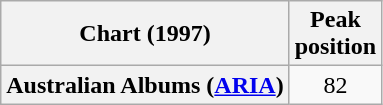<table class="wikitable plainrowheaders">
<tr>
<th scope="col">Chart (1997)</th>
<th scope="col">Peak<br>position</th>
</tr>
<tr>
<th scope="row">Australian Albums (<a href='#'>ARIA</a>)</th>
<td align="center">82</td>
</tr>
</table>
